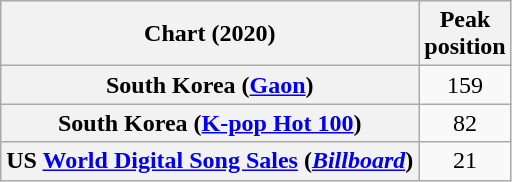<table class="wikitable sortable plainrowheaders" style="text-align:center">
<tr>
<th scope="col">Chart (2020)</th>
<th scope="col">Peak<br>position</th>
</tr>
<tr>
<th scope="row">South Korea (<a href='#'>Gaon</a>)</th>
<td>159</td>
</tr>
<tr>
<th scope="row">South Korea (<a href='#'>K-pop Hot 100</a>) </th>
<td>82</td>
</tr>
<tr>
<th scope="row">US <a href='#'>World Digital Song Sales</a> (<em><a href='#'>Billboard</a></em>)</th>
<td>21</td>
</tr>
</table>
